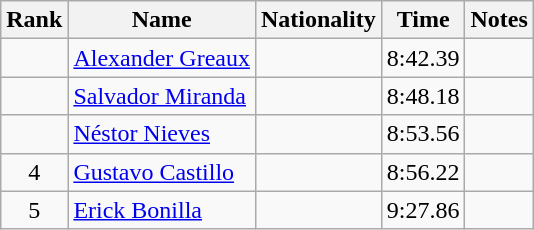<table class="wikitable sortable" style="text-align:center">
<tr>
<th>Rank</th>
<th>Name</th>
<th>Nationality</th>
<th>Time</th>
<th>Notes</th>
</tr>
<tr>
<td></td>
<td align=left><a href='#'>Alexander Greaux</a></td>
<td align=left></td>
<td>8:42.39</td>
<td></td>
</tr>
<tr>
<td></td>
<td align=left><a href='#'>Salvador Miranda</a></td>
<td align=left></td>
<td>8:48.18</td>
<td></td>
</tr>
<tr>
<td></td>
<td align=left><a href='#'>Néstor Nieves</a></td>
<td align=left></td>
<td>8:53.56</td>
<td></td>
</tr>
<tr>
<td>4</td>
<td align=left><a href='#'>Gustavo Castillo</a></td>
<td align=left></td>
<td>8:56.22</td>
<td></td>
</tr>
<tr>
<td>5</td>
<td align=left><a href='#'>Erick Bonilla</a></td>
<td align=left></td>
<td>9:27.86</td>
<td></td>
</tr>
</table>
